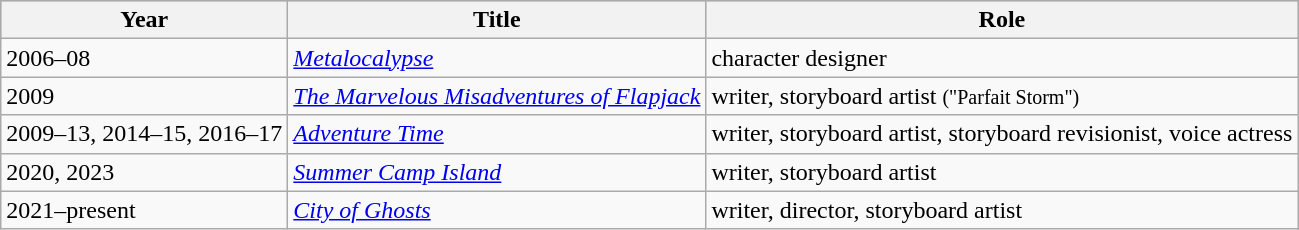<table class="wikitable">
<tr style="background:#b0c4de; text-align:center;">
<th>Year</th>
<th>Title</th>
<th>Role</th>
</tr>
<tr>
<td>2006–08</td>
<td><em><a href='#'>Metalocalypse</a></em></td>
<td>character designer</td>
</tr>
<tr>
<td>2009</td>
<td><em><a href='#'>The Marvelous Misadventures of Flapjack</a></em></td>
<td>writer, storyboard artist <small>("Parfait Storm")</small></td>
</tr>
<tr>
<td>2009–13, 2014–15, 2016–17</td>
<td><em><a href='#'>Adventure Time</a></em></td>
<td>writer, storyboard artist, storyboard revisionist, voice actress</td>
</tr>
<tr>
<td>2020, 2023</td>
<td><em><a href='#'>Summer Camp Island</a></em></td>
<td>writer, storyboard artist</td>
</tr>
<tr>
<td>2021–present</td>
<td><em><a href='#'>City of Ghosts</a></em></td>
<td>writer, director, storyboard artist</td>
</tr>
</table>
